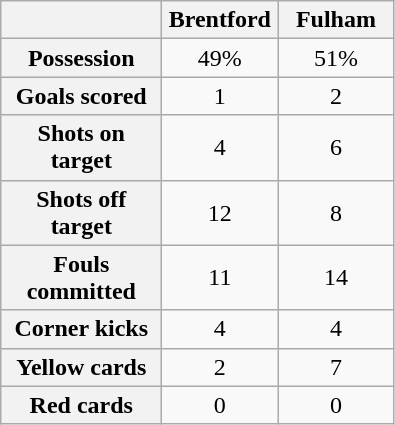<table class="wikitable plainrowheaders" style="text-align: center">
<tr>
<th scope="col" width=100></th>
<th scope="col" width=70>Brentford</th>
<th scope="col" width=70>Fulham</th>
</tr>
<tr>
<th scope="row">Possession</th>
<td>49%</td>
<td>51%</td>
</tr>
<tr>
<th scope="row">Goals scored</th>
<td>1</td>
<td>2</td>
</tr>
<tr>
<th scope="row">Shots on target</th>
<td>4</td>
<td>6</td>
</tr>
<tr>
<th scope="row">Shots off target</th>
<td>12</td>
<td>8</td>
</tr>
<tr>
<th scope="row">Fouls committed</th>
<td>11</td>
<td>14</td>
</tr>
<tr>
<th scope="row">Corner kicks</th>
<td>4</td>
<td>4</td>
</tr>
<tr>
<th scope="row">Yellow cards</th>
<td>2</td>
<td>7</td>
</tr>
<tr>
<th scope="row">Red cards</th>
<td>0</td>
<td>0</td>
</tr>
</table>
